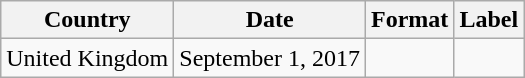<table class="wikitable">
<tr>
<th>Country</th>
<th>Date</th>
<th>Format</th>
<th>Label</th>
</tr>
<tr>
<td>United Kingdom</td>
<td>September 1, 2017</td>
<td></td>
<td></td>
</tr>
</table>
